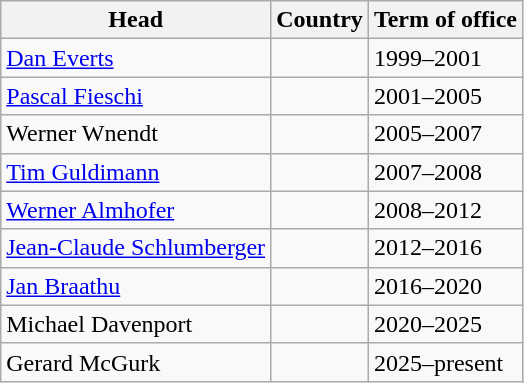<table class="wikitable">
<tr>
<th>Head</th>
<th>Country</th>
<th>Term of office</th>
</tr>
<tr>
<td><a href='#'>Dan Everts</a></td>
<td></td>
<td>1999–2001</td>
</tr>
<tr>
<td><a href='#'>Pascal Fieschi</a></td>
<td></td>
<td>2001–2005</td>
</tr>
<tr>
<td>Werner Wnendt</td>
<td></td>
<td>2005–2007</td>
</tr>
<tr>
<td><a href='#'>Tim Guldimann</a></td>
<td></td>
<td>2007–2008</td>
</tr>
<tr>
<td><a href='#'>Werner Almhofer</a></td>
<td></td>
<td>2008–2012</td>
</tr>
<tr>
<td><a href='#'>Jean-Claude Schlumberger</a></td>
<td></td>
<td>2012–2016</td>
</tr>
<tr>
<td><a href='#'>Jan Braathu</a></td>
<td></td>
<td>2016–2020</td>
</tr>
<tr>
<td>Michael Davenport</td>
<td></td>
<td>2020–2025</td>
</tr>
<tr>
<td>Gerard McGurk</td>
<td></td>
<td>2025–present</td>
</tr>
</table>
